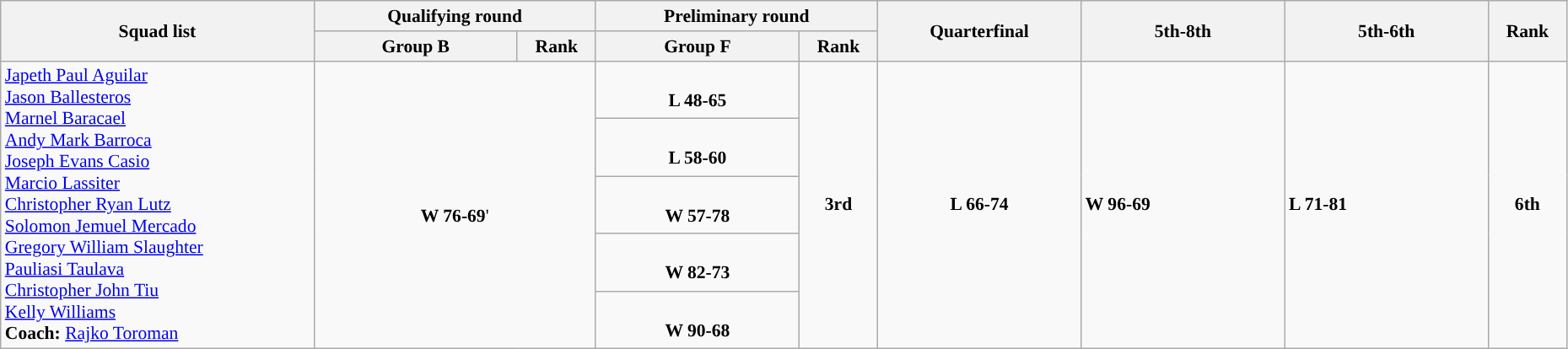<table class="wikitable" width="98%" style="text-align:left; font-size:90%">
<tr>
<th rowspan="2" width="20%">Squad list</th>
<th colspan="2">Qualifying round</th>
<th colspan="2">Preliminary round</th>
<th rowspan="2" width="13%">Quarterfinal</th>
<th rowspan="2" width="13%">5th-8th</th>
<th rowspan="2" width="13%">5th-6th</th>
<th rowspan="2" width="5%">Rank</th>
</tr>
<tr>
<th width="13%">Group B</th>
<th width="5%">Rank</th>
<th width="13%">Group F</th>
<th width="5%">Rank</th>
</tr>
<tr>
<td rowspan="5"><a href='#'>Japeth Paul Aguilar</a><br><a href='#'>Jason Ballesteros</a><br><a href='#'>Marnel Baracael</a><br><a href='#'>Andy Mark Barroca</a><br><a href='#'>Joseph Evans Casio</a><br><a href='#'>Marcio Lassiter</a><br><a href='#'>Christopher Ryan Lutz</a><br><a href='#'>Solomon Jemuel Mercado</a><br><a href='#'>Gregory William Slaughter</a><br><a href='#'>Pauliasi Taulava</a><br><a href='#'>Christopher John Tiu</a><br><a href='#'>Kelly Williams</a><br><strong>Coach:</strong>  <a href='#'>Rajko Toroman</a></td>
<td rowspan="5" align="center"  colspan="2"> <br> <strong>W 76-69</strong>'</td>
<td align=center><br> <strong>L 48-65</strong></td>
<td rowspan="5" align=center><strong>3rd</strong></td>
<td rowspan="5" align="center"> <strong>L 66-74</strong></td>
<td rowspan="5"> <strong>W 96-69</strong></td>
<td rowspan="5"> <strong>L 71-81</strong></td>
<td rowspan="5" align="center"><strong>6th</strong></td>
</tr>
<tr>
<td align=center><br> <strong>L 58-60</strong></td>
</tr>
<tr>
<td align=center><br> <strong>W 57-78</strong></td>
</tr>
<tr>
<td align=center><br> <strong>W 82-73</strong></td>
</tr>
<tr>
<td align=center><br> <strong>W 90-68</strong></td>
</tr>
</table>
